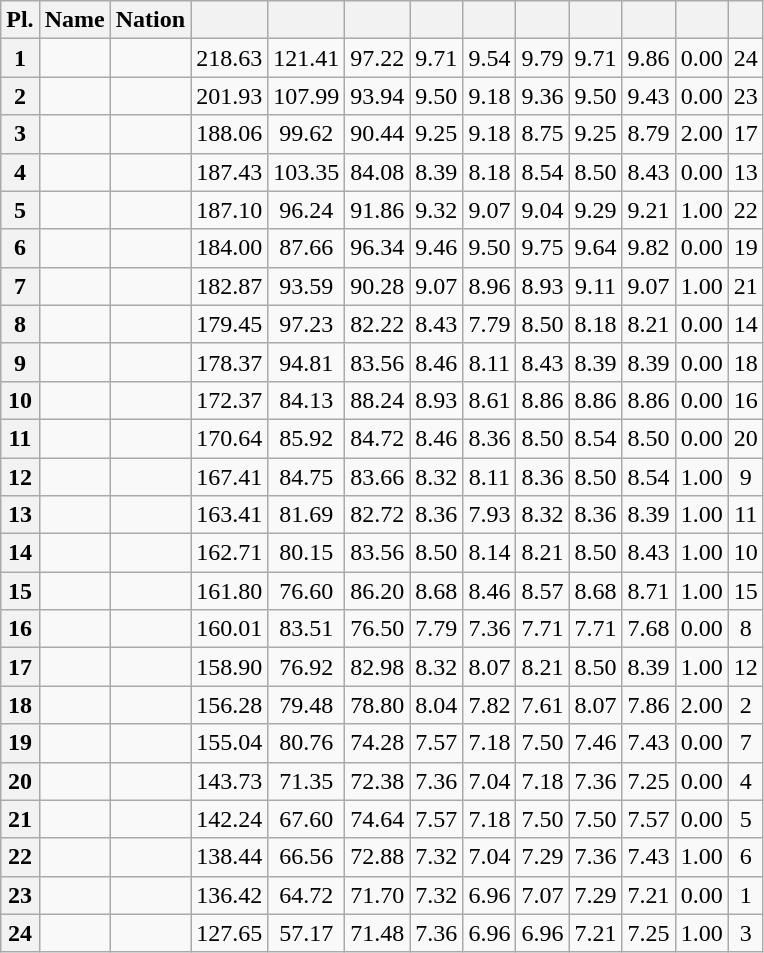<table class="wikitable sortable" style="text-align:center">
<tr>
<th>Pl.</th>
<th>Name</th>
<th>Nation</th>
<th></th>
<th></th>
<th></th>
<th></th>
<th></th>
<th></th>
<th></th>
<th></th>
<th></th>
<th></th>
</tr>
<tr>
<th>1</th>
<td align="left"></td>
<td align="left"></td>
<td>218.63</td>
<td>121.41</td>
<td>97.22</td>
<td>9.71</td>
<td>9.54</td>
<td>9.79</td>
<td>9.71</td>
<td>9.86</td>
<td>0.00</td>
<td>24</td>
</tr>
<tr>
<th>2</th>
<td align="left"></td>
<td align="left"></td>
<td>201.93</td>
<td>107.99</td>
<td>93.94</td>
<td>9.50</td>
<td>9.18</td>
<td>9.36</td>
<td>9.50</td>
<td>9.43</td>
<td>0.00</td>
<td>23</td>
</tr>
<tr>
<th>3</th>
<td align="left"></td>
<td align="left"></td>
<td>188.06</td>
<td>99.62</td>
<td>90.44</td>
<td>9.25</td>
<td>9.18</td>
<td>8.75</td>
<td>9.25</td>
<td>8.79</td>
<td>2.00</td>
<td>17</td>
</tr>
<tr>
<th>4</th>
<td align="left"></td>
<td align="left"></td>
<td>187.43</td>
<td>103.35</td>
<td>84.08</td>
<td>8.39</td>
<td>8.18</td>
<td>8.54</td>
<td>8.50</td>
<td>8.43</td>
<td>0.00</td>
<td>13</td>
</tr>
<tr>
<th>5</th>
<td align="left"></td>
<td align="left"></td>
<td>187.10</td>
<td>96.24</td>
<td>91.86</td>
<td>9.32</td>
<td>9.07</td>
<td>9.04</td>
<td>9.29</td>
<td>9.21</td>
<td>1.00</td>
<td>22</td>
</tr>
<tr>
<th>6</th>
<td align="left"></td>
<td align="left"></td>
<td>184.00</td>
<td>87.66</td>
<td>96.34</td>
<td>9.46</td>
<td>9.50</td>
<td>9.75</td>
<td>9.64</td>
<td>9.82</td>
<td>0.00</td>
<td>19</td>
</tr>
<tr>
<th>7</th>
<td align="left"></td>
<td align="left"></td>
<td>182.87</td>
<td>93.59</td>
<td>90.28</td>
<td>9.07</td>
<td>8.96</td>
<td>8.93</td>
<td>9.11</td>
<td>9.07</td>
<td>1.00</td>
<td>21</td>
</tr>
<tr>
<th>8</th>
<td align="left"></td>
<td align="left"></td>
<td>179.45</td>
<td>97.23</td>
<td>82.22</td>
<td>8.43</td>
<td>7.79</td>
<td>8.50</td>
<td>8.18</td>
<td>8.21</td>
<td>0.00</td>
<td>14</td>
</tr>
<tr>
<th>9</th>
<td align="left"></td>
<td align="left"></td>
<td>178.37</td>
<td>94.81</td>
<td>83.56</td>
<td>8.46</td>
<td>8.11</td>
<td>8.43</td>
<td>8.39</td>
<td>8.39</td>
<td>0.00</td>
<td>18</td>
</tr>
<tr>
<th>10</th>
<td align="left"></td>
<td align="left"></td>
<td>172.37</td>
<td>84.13</td>
<td>88.24</td>
<td>8.93</td>
<td>8.61</td>
<td>8.86</td>
<td>8.86</td>
<td>8.86</td>
<td>0.00</td>
<td>16</td>
</tr>
<tr>
<th>11</th>
<td align="left"></td>
<td align="left"></td>
<td>170.64</td>
<td>85.92</td>
<td>84.72</td>
<td>8.46</td>
<td>8.36</td>
<td>8.50</td>
<td>8.54</td>
<td>8.50</td>
<td>0.00</td>
<td>20</td>
</tr>
<tr>
<th>12</th>
<td align="left"></td>
<td align="left"></td>
<td>167.41</td>
<td>84.75</td>
<td>83.66</td>
<td>8.32</td>
<td>8.11</td>
<td>8.36</td>
<td>8.50</td>
<td>8.54</td>
<td>1.00</td>
<td>9</td>
</tr>
<tr>
<th>13</th>
<td align="left"></td>
<td align="left"></td>
<td>163.41</td>
<td>81.69</td>
<td>82.72</td>
<td>8.36</td>
<td>7.93</td>
<td>8.32</td>
<td>8.36</td>
<td>8.39</td>
<td>1.00</td>
<td>11</td>
</tr>
<tr>
<th>14</th>
<td align="left"></td>
<td align="left"></td>
<td>162.71</td>
<td>80.15</td>
<td>83.56</td>
<td>8.50</td>
<td>8.14</td>
<td>8.21</td>
<td>8.50</td>
<td>8.43</td>
<td>1.00</td>
<td>10</td>
</tr>
<tr>
<th>15</th>
<td align="left"></td>
<td align="left"></td>
<td>161.80</td>
<td>76.60</td>
<td>86.20</td>
<td>8.68</td>
<td>8.46</td>
<td>8.57</td>
<td>8.68</td>
<td>8.71</td>
<td>1.00</td>
<td>15</td>
</tr>
<tr>
<th>16</th>
<td align="left"></td>
<td align="left"></td>
<td>160.01</td>
<td>83.51</td>
<td>76.50</td>
<td>7.79</td>
<td>7.36</td>
<td>7.71</td>
<td>7.71</td>
<td>7.68</td>
<td>0.00</td>
<td>8</td>
</tr>
<tr>
<th>17</th>
<td align="left"></td>
<td align="left"></td>
<td>158.90</td>
<td>76.92</td>
<td>82.98</td>
<td>8.32</td>
<td>8.07</td>
<td>8.21</td>
<td>8.50</td>
<td>8.39</td>
<td>1.00</td>
<td>12</td>
</tr>
<tr>
<th>18</th>
<td align="left"></td>
<td align="left"></td>
<td>156.28</td>
<td>79.48</td>
<td>78.80</td>
<td>8.04</td>
<td>7.82</td>
<td>7.61</td>
<td>8.07</td>
<td>7.86</td>
<td>2.00</td>
<td>2</td>
</tr>
<tr>
<th>19</th>
<td align="left"></td>
<td align="left"></td>
<td>155.04</td>
<td>80.76</td>
<td>74.28</td>
<td>7.57</td>
<td>7.18</td>
<td>7.50</td>
<td>7.46</td>
<td>7.43</td>
<td>0.00</td>
<td>7</td>
</tr>
<tr>
<th>20</th>
<td align="left"></td>
<td align="left"></td>
<td>143.73</td>
<td>71.35</td>
<td>72.38</td>
<td>7.36</td>
<td>7.04</td>
<td>7.18</td>
<td>7.36</td>
<td>7.25</td>
<td>0.00</td>
<td>4</td>
</tr>
<tr>
<th>21</th>
<td align="left"></td>
<td align="left"></td>
<td>142.24</td>
<td>67.60</td>
<td>74.64</td>
<td>7.57</td>
<td>7.18</td>
<td>7.50</td>
<td>7.50</td>
<td>7.57</td>
<td>0.00</td>
<td>5</td>
</tr>
<tr>
<th>22</th>
<td align="left"></td>
<td align="left"></td>
<td>138.44</td>
<td>66.56</td>
<td>72.88</td>
<td>7.32</td>
<td>7.04</td>
<td>7.29</td>
<td>7.36</td>
<td>7.43</td>
<td>1.00</td>
<td>6</td>
</tr>
<tr>
<th>23</th>
<td align="left"></td>
<td align="left"></td>
<td>136.42</td>
<td>64.72</td>
<td>71.70</td>
<td>7.32</td>
<td>6.96</td>
<td>7.07</td>
<td>7.29</td>
<td>7.21</td>
<td>0.00</td>
<td>1</td>
</tr>
<tr>
<th>24</th>
<td align="left"></td>
<td align="left"></td>
<td>127.65</td>
<td>57.17</td>
<td>71.48</td>
<td>7.36</td>
<td>6.96</td>
<td>6.96</td>
<td>7.21</td>
<td>7.25</td>
<td>1.00</td>
<td>3</td>
</tr>
</table>
